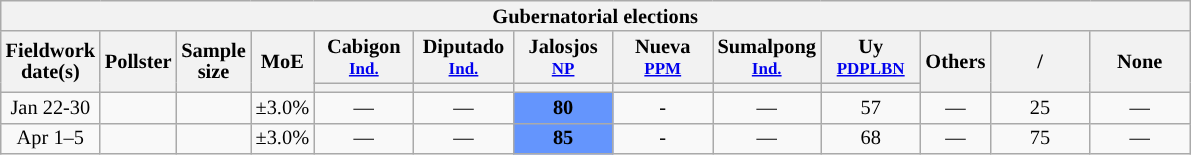<table class="wikitable" style="text-align:center;font-size:85%;line-height:14px;">
<tr>
<th colspan="13">Gubernatorial elections</th>
</tr>
<tr>
<th rowspan="2">Fieldwork<br>date(s)</th>
<th rowspan="2">Pollster</th>
<th rowspan="2" data-sort-type="number">Sample<br>size</th>
<th rowspan="2" data-sort-type="number"><abbr>MoE</abbr></th>
<th class="unsortable" style="width:60px;">Cabigon<br><small><a href='#'>Ind.</a></small></th>
<th class="unsortable" style="width:60px;">Diputado<br><small><a href='#'>Ind.</a></small></th>
<th class="unsortable" style="width:60px;">Jalosjos<br><small><a href='#'>NP</a></small></th>
<th class="unsortable" style="width:60px;">Nueva<br><small><a href='#'>PPM</a></small></th>
<th class="unsortable" style="width:60px;">Sumalpong<br><small><a href='#'>Ind.</a></small></th>
<th class="unsortable" style="width:60px;">Uy<br><small><a href='#'>PDPLBN</a></small></th>
<th rowspan="2">Others</th>
<th rowspan="2" class="unsortable" style="width:60px;">/<br></th>
<th rowspan="2" style="width:60px;">None</th>
</tr>
<tr>
<th style="background:"></th>
<th style="background:"></th>
<th style="background:"></th>
<th style="background:"></th>
<th style="background:"></th>
<th style="background:"></th>
</tr>
<tr>
<td>Jan 22-30</td>
<td></td>
<td></td>
<td>±3.0%</td>
<td>—</td>
<td>—</td>
<td style="background:#6495FD;"><strong>80</strong></td>
<td>-</td>
<td>—</td>
<td>57</td>
<td>—</td>
<td>25</td>
<td>—</td>
</tr>
<tr>
<td>Apr 1–5</td>
<td></td>
<td></td>
<td>±3.0%</td>
<td>—</td>
<td>—</td>
<td style="background:#6495FD;"><strong>85</strong></td>
<td>-</td>
<td>—</td>
<td>68</td>
<td>—</td>
<td>75</td>
<td>—</td>
</tr>
</table>
